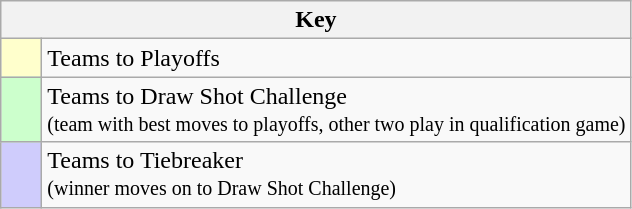<table class="wikitable" style="text-align: center;">
<tr>
<th colspan=2>Key</th>
</tr>
<tr>
<td style="background:#ffffcc; width:20px;"></td>
<td align=left>Teams to Playoffs</td>
</tr>
<tr>
<td style="background:#ccffcc; width:20px;"></td>
<td align=left>Teams to Draw Shot Challenge <br> <small> (team with best moves to playoffs, other two play in qualification game) </small></td>
</tr>
<tr>
<td style="background:#cfccfc; width:20px;"></td>
<td align=left>Teams to Tiebreaker <br> <small> (winner moves on to Draw Shot Challenge) </small></td>
</tr>
</table>
